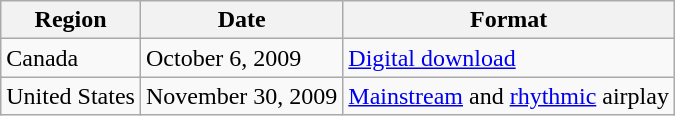<table class=wikitable>
<tr>
<th>Region</th>
<th>Date</th>
<th>Format</th>
</tr>
<tr>
<td rowspan="1">Canada</td>
<td rowspan="2">October 6, 2009</td>
<td rowspan="2"><a href='#'>Digital download</a></td>
</tr>
<tr>
<td rowspan="2">United States</td>
</tr>
<tr>
<td>November 30, 2009</td>
<td><a href='#'>Mainstream</a> and <a href='#'>rhythmic</a> airplay</td>
</tr>
</table>
